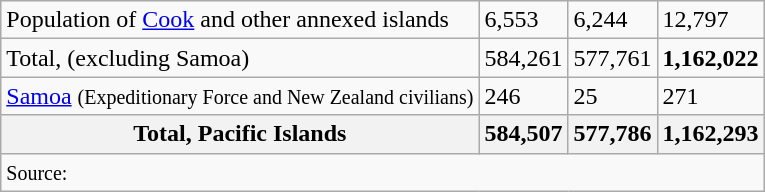<table class="wikitable" style="text-align:left">
<tr>
<td align=left>Population of <a href='#'>Cook</a> and other annexed islands</td>
<td>6,553</td>
<td>6,244</td>
<td>12,797</td>
</tr>
<tr>
<td align=left>Total, (excluding Samoa)</td>
<td align=center>584,261</td>
<td align=center>577,761</td>
<td align=center><strong>1,162,022</strong></td>
</tr>
<tr>
<td align=left><a href='#'>Samoa</a> <small>(Expeditionary Force and New Zealand civilians)</small></td>
<td>246</td>
<td>25</td>
<td>271</td>
</tr>
<tr>
<th>Total, Pacific Islands</th>
<th>584,507</th>
<th>577,786</th>
<th>1,162,293</th>
</tr>
<tr>
<td colspan="4" style="text-align:left;"><small>Source:</small></td>
</tr>
</table>
